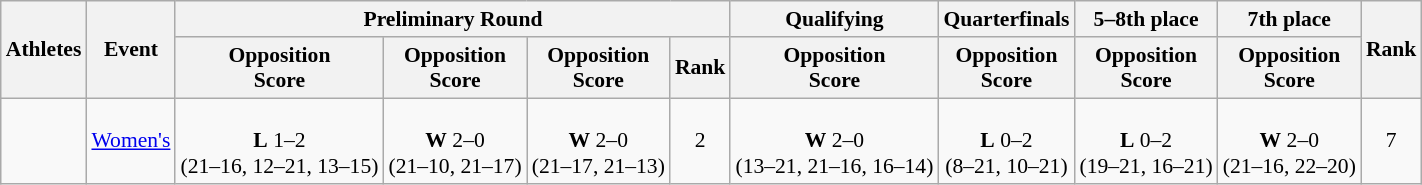<table class="wikitable" border="1" style="font-size:90%">
<tr>
<th rowspan=2>Athletes</th>
<th rowspan=2>Event</th>
<th colspan=4>Preliminary Round</th>
<th>Qualifying</th>
<th>Quarterfinals</th>
<th>5–8th place</th>
<th>7th place</th>
<th rowspan=2>Rank</th>
</tr>
<tr>
<th>Opposition<br>Score</th>
<th>Opposition<br>Score</th>
<th>Opposition<br>Score</th>
<th>Rank</th>
<th>Opposition<br>Score</th>
<th>Opposition<br>Score</th>
<th>Opposition<br>Score</th>
<th>Opposition<br>Score</th>
</tr>
<tr align=center>
<td align=left><br></td>
<td align=left><a href='#'>Women's</a></td>
<td><br><strong>L</strong> 1–2<br>(21–16, 12–21, 13–15)</td>
<td><br><strong>W</strong> 2–0<br>(21–10, 21–17)</td>
<td><br><strong>W</strong> 2–0<br>(21–17, 21–13)</td>
<td>2</td>
<td><br><strong>W</strong> 2–0<br>(13–21, 21–16, 16–14)</td>
<td><br><strong>L</strong> 0–2<br>(8–21, 10–21)</td>
<td><br><strong>L</strong> 0–2<br>(19–21, 16–21)</td>
<td><br><strong>W</strong> 2–0<br>(21–16, 22–20)</td>
<td>7</td>
</tr>
</table>
